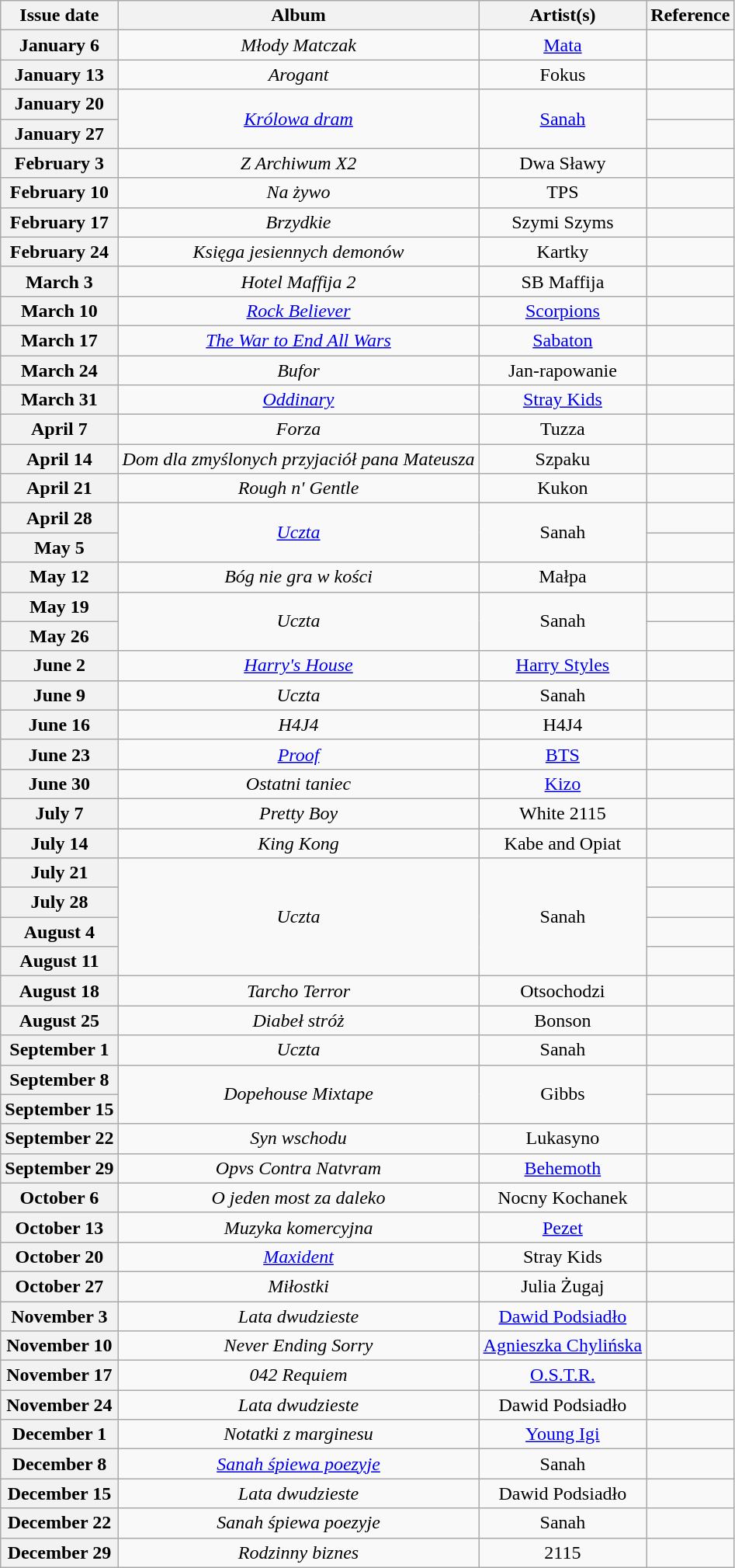<table class="wikitable plainrowheaders" style="text-align: center">
<tr>
<th>Issue date</th>
<th>Album</th>
<th>Artist(s)</th>
<th>Reference</th>
</tr>
<tr>
<th scope="row">January 6</th>
<td><em>Młody Matczak</em></td>
<td><a href='#'>Mata</a></td>
<td></td>
</tr>
<tr>
<th scope="row">January 13</th>
<td><em>Arogant</em></td>
<td>Fokus</td>
<td></td>
</tr>
<tr>
<th scope="row">January 20</th>
<td rowspan="2"><em><a href='#'>Królowa dram</a></em></td>
<td rowspan="2"><a href='#'>Sanah</a></td>
<td></td>
</tr>
<tr>
<th scope="row">January 27</th>
<td></td>
</tr>
<tr>
<th scope="row">February 3</th>
<td><em>Z Archiwum X2</em></td>
<td>Dwa Sławy</td>
<td></td>
</tr>
<tr>
<th scope="row">February 10</th>
<td><em>Na żywo</em></td>
<td>TPS</td>
<td></td>
</tr>
<tr>
<th scope="row">February 17</th>
<td><em>Brzydkie</em></td>
<td>Szymi Szyms</td>
<td></td>
</tr>
<tr>
<th scope="row">February 24</th>
<td><em>Księga jesiennych demonów</em></td>
<td>Kartky</td>
<td></td>
</tr>
<tr>
<th scope="row">March 3</th>
<td><em>Hotel Maffija 2</em></td>
<td>SB Maffija</td>
<td></td>
</tr>
<tr>
<th scope="row">March 10</th>
<td><em><a href='#'>Rock Believer</a></em></td>
<td><a href='#'>Scorpions</a></td>
<td></td>
</tr>
<tr>
<th scope="row">March 17</th>
<td><em><a href='#'>The War to End All Wars</a></em></td>
<td><a href='#'>Sabaton</a></td>
<td></td>
</tr>
<tr>
<th scope="row">March 24</th>
<td><em>Bufor</em></td>
<td>Jan-rapowanie</td>
<td></td>
</tr>
<tr>
<th scope="row">March 31</th>
<td><em><a href='#'>Oddinary</a></em></td>
<td><a href='#'>Stray Kids</a></td>
<td></td>
</tr>
<tr>
<th scope="row">April 7</th>
<td><em>Forza</em></td>
<td>Tuzza</td>
<td></td>
</tr>
<tr>
<th scope="row">April 14</th>
<td><em>Dom dla zmyślonych przyjaciół pana Mateusza</em></td>
<td>Szpaku</td>
<td></td>
</tr>
<tr>
<th scope="row">April 21</th>
<td><em>Rough n' Gentle</em></td>
<td>Kukon</td>
<td></td>
</tr>
<tr>
<th scope="row">April 28</th>
<td rowspan="2"><em><a href='#'>Uczta</a></em></td>
<td rowspan="2">Sanah</td>
<td></td>
</tr>
<tr>
<th scope="row">May 5</th>
<td></td>
</tr>
<tr>
<th scope="row">May 12</th>
<td><em>Bóg nie gra w kości</em></td>
<td>Małpa</td>
<td></td>
</tr>
<tr>
<th scope="row">May 19</th>
<td rowspan="2"><em>Uczta</em></td>
<td rowspan="2">Sanah</td>
<td></td>
</tr>
<tr>
<th scope="row">May 26</th>
<td></td>
</tr>
<tr>
<th scope="row">June 2</th>
<td><em><a href='#'>Harry's House</a></em></td>
<td><a href='#'>Harry Styles</a></td>
<td></td>
</tr>
<tr>
<th scope="row">June 9</th>
<td><em>Uczta</em></td>
<td>Sanah</td>
<td></td>
</tr>
<tr>
<th scope="row">June 16</th>
<td><em>H4J4</em></td>
<td>H4J4</td>
<td></td>
</tr>
<tr>
<th scope="row">June 23</th>
<td><em><a href='#'>Proof</a></em></td>
<td><a href='#'>BTS</a></td>
<td></td>
</tr>
<tr>
<th scope="row">June 30</th>
<td><em>Ostatni taniec</em></td>
<td><a href='#'>Kizo</a></td>
<td></td>
</tr>
<tr>
<th scope="row">July 7</th>
<td><em>Pretty Boy</em></td>
<td>White 2115</td>
<td></td>
</tr>
<tr>
<th scope="row">July 14</th>
<td><em>King Kong</em></td>
<td>Kabe and Opiat</td>
<td></td>
</tr>
<tr>
<th scope="row">July 21</th>
<td rowspan="4"><em>Uczta</em></td>
<td rowspan="4">Sanah</td>
<td></td>
</tr>
<tr>
<th scope="row">July 28</th>
<td></td>
</tr>
<tr>
<th scope="row">August 4</th>
<td></td>
</tr>
<tr>
<th scope="row">August 11</th>
<td></td>
</tr>
<tr>
<th scope="row">August 18</th>
<td><em>Tarcho Terror</em></td>
<td>Otsochodzi</td>
<td></td>
</tr>
<tr>
<th scope="row">August 25</th>
<td><em>Diabeł stróż</em></td>
<td>Bonson</td>
<td></td>
</tr>
<tr>
<th scope="row">September 1</th>
<td><em>Uczta</em></td>
<td>Sanah</td>
<td></td>
</tr>
<tr>
<th scope="row">September 8</th>
<td rowspan="2"><em>Dopehouse Mixtape</em></td>
<td rowspan="2">Gibbs</td>
<td></td>
</tr>
<tr>
<th scope="row">September 15</th>
<td></td>
</tr>
<tr>
<th scope="row">September 22</th>
<td><em>Syn wschodu</em></td>
<td>Lukasyno</td>
<td></td>
</tr>
<tr>
<th scope="row">September 29</th>
<td><em>Opvs Contra Natvram</em></td>
<td><a href='#'>Behemoth</a></td>
<td></td>
</tr>
<tr>
<th scope="row">October 6</th>
<td><em>O jeden most za daleko</em></td>
<td>Nocny Kochanek</td>
<td></td>
</tr>
<tr>
<th scope="row">October 13</th>
<td><em>Muzyka komercyjna</em></td>
<td><a href='#'>Pezet</a></td>
<td></td>
</tr>
<tr>
<th scope="row">October 20</th>
<td><em><a href='#'>Maxident</a></em></td>
<td>Stray Kids</td>
<td></td>
</tr>
<tr>
<th scope="row">October 27</th>
<td><em>Miłostki</em></td>
<td>Julia Żugaj</td>
<td></td>
</tr>
<tr>
<th scope="row">November 3</th>
<td><em>Lata dwudzieste</em></td>
<td><a href='#'>Dawid Podsiadło</a></td>
<td></td>
</tr>
<tr>
<th scope="row">November 10</th>
<td><em>Never Ending Sorry</em></td>
<td><a href='#'>Agnieszka Chylińska</a></td>
<td></td>
</tr>
<tr>
<th scope="row">November 17</th>
<td><em>042 Requiem</em></td>
<td><a href='#'>O.S.T.R.</a></td>
<td></td>
</tr>
<tr>
<th scope="row">November 24</th>
<td><em>Lata dwudzieste</em></td>
<td>Dawid Podsiadło</td>
<td></td>
</tr>
<tr>
<th scope="row">December 1</th>
<td><em>Notatki z marginesu</em></td>
<td><a href='#'>Young Igi</a></td>
<td></td>
</tr>
<tr>
<th scope="row">December 8</th>
<td><em><a href='#'>Sanah śpiewa poezyje</a></em></td>
<td>Sanah</td>
<td></td>
</tr>
<tr>
<th scope="row">December 15</th>
<td><em>Lata dwudzieste</em></td>
<td>Dawid Podsiadło</td>
<td></td>
</tr>
<tr>
<th scope="row">December 22</th>
<td><em>Sanah śpiewa poezyje</em></td>
<td>Sanah</td>
<td></td>
</tr>
<tr>
<th scope="row">December 29</th>
<td><em>Rodzinny biznes</em></td>
<td>2115</td>
<td></td>
</tr>
</table>
